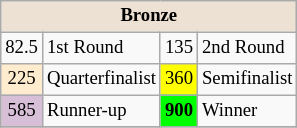<table class="wikitable" style="font-size:78%;">
<tr>
<th colspan=4 style="background:#ede1d4;">Bronze</th>
</tr>
<tr>
<td align="center">82.5</td>
<td>1st Round</td>
<td align="center">135</td>
<td>2nd Round</td>
</tr>
<tr>
<td align="center" style="background:#ffebcd;">225</td>
<td>Quarterfinalist</td>
<td align="center" style="background:#ffff00;">360</td>
<td>Semifinalist</td>
</tr>
<tr>
<td align="center" style="background:#D8BFD8;">585</td>
<td>Runner-up</td>
<td align="center" style="background:#00ff00;font-weight:bold;">900</td>
<td>Winner</td>
</tr>
<tr>
</tr>
</table>
